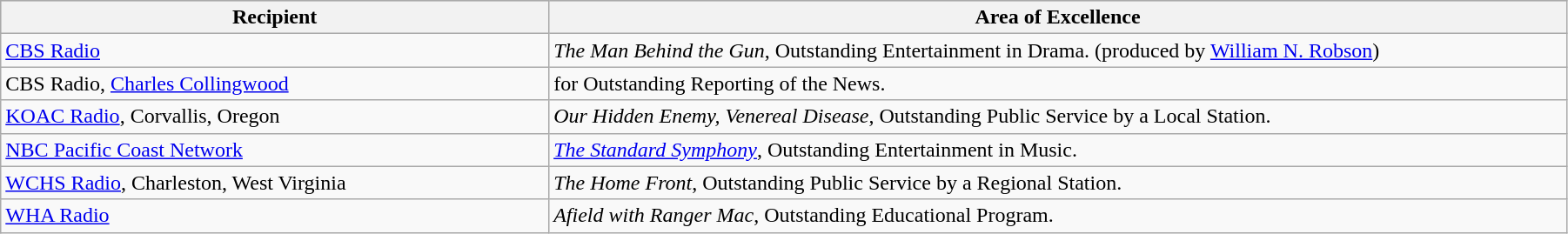<table class="wikitable" width=95%>
<tr bgcolor="#CCCCCC">
<th width=35%>Recipient</th>
<th width=65%>Area of Excellence</th>
</tr>
<tr>
<td rowspan="1"><a href='#'>CBS Radio</a></td>
<td><em>The Man Behind the Gun</em>, Outstanding Entertainment in Drama. (produced by <a href='#'>William N. Robson</a>)</td>
</tr>
<tr>
<td rowspan="1">CBS Radio, <a href='#'>Charles Collingwood</a></td>
<td>for Outstanding Reporting of the News.</td>
</tr>
<tr>
<td rowspan="1"><a href='#'>KOAC Radio</a>, Corvallis, Oregon</td>
<td><em>Our Hidden Enemy, Venereal Disease</em>, Outstanding Public Service by a Local Station.</td>
</tr>
<tr>
<td rowspan="1"><a href='#'>NBC Pacific Coast Network</a></td>
<td><em><a href='#'>The Standard Symphony</a></em>, Outstanding Entertainment in Music.</td>
</tr>
<tr>
<td rowspan="1"><a href='#'>WCHS Radio</a>, Charleston, West Virginia</td>
<td><em>The Home Front</em>, Outstanding Public Service by a Regional Station.</td>
</tr>
<tr>
<td rowspan="1"><a href='#'>WHA Radio</a></td>
<td><em>Afield with Ranger Mac</em>, Outstanding Educational Program.</td>
</tr>
</table>
